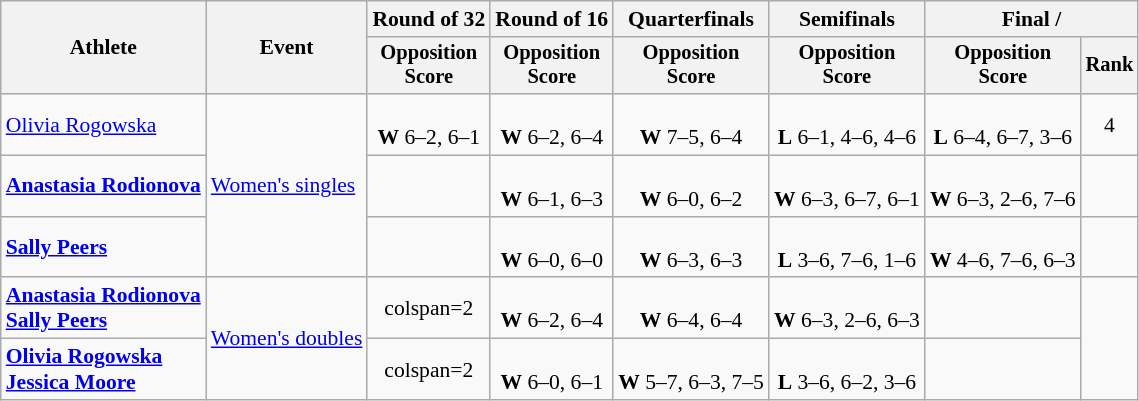<table class=wikitable style="font-size:90%">
<tr>
<th rowspan="2">Athlete</th>
<th rowspan="2">Event</th>
<th>Round of 32</th>
<th>Round of 16</th>
<th>Quarterfinals</th>
<th>Semifinals</th>
<th colspan=2>Final / </th>
</tr>
<tr style="font-size:95%">
<th>Opposition<br>Score</th>
<th>Opposition<br>Score</th>
<th>Opposition<br>Score</th>
<th>Opposition<br>Score</th>
<th>Opposition<br>Score</th>
<th>Rank</th>
</tr>
<tr align=center>
<td align=left><a href='#'>Olivia Rogowska</a></td>
<td align=left rowspan=3><a href='#'>Women's singles</a></td>
<td><br><strong>W</strong> 6–2, 6–1</td>
<td><br><strong>W</strong> 6–2, 6–4</td>
<td><br><strong>W</strong> 7–5, 6–4</td>
<td><br><strong>L</strong> 6–1, 4–6, 4–6</td>
<td><br><strong>L</strong> 6–4, 6–7, 3–6</td>
<td>4</td>
</tr>
<tr align=center>
<td align=left><strong><a href='#'>Anastasia Rodionova</a></strong></td>
<td></td>
<td><br><strong>W</strong> 6–1, 6–3</td>
<td><br><strong>W</strong> 6–0, 6–2</td>
<td><br><strong>W</strong> 6–3, 6–7, 6–1</td>
<td><br><strong>W</strong> 6–3, 2–6, 7–6</td>
<td></td>
</tr>
<tr align=center>
<td align=left><strong><a href='#'>Sally Peers</a></strong></td>
<td></td>
<td><br><strong>W</strong> 6–0, 6–0</td>
<td><br><strong>W</strong> 6–3, 6–3</td>
<td><br><strong>L</strong> 3–6, 7–6, 1–6</td>
<td><br><strong>W</strong> 4–6, 7–6, 6–3</td>
<td></td>
</tr>
<tr align=center>
<td align=left><strong><a href='#'>Anastasia Rodionova</a><br><a href='#'>Sally Peers</a></strong></td>
<td align=left rowspan=2><a href='#'>Women's doubles</a></td>
<td>colspan=2 </td>
<td><br><strong>W</strong> 6–2, 6–4</td>
<td><br><strong>W</strong> 6–4, 6–4</td>
<td><br><strong>W</strong> 6–3, 2–6, 6–3</td>
<td></td>
</tr>
<tr align=center>
<td align=left><strong><a href='#'>Olivia Rogowska</a><br><a href='#'>Jessica Moore</a></strong></td>
<td>colspan=2 </td>
<td><br><strong>W</strong> 6–0, 6–1</td>
<td><br><strong>W</strong> 5–7, 6–3, 7–5</td>
<td><br><strong>L</strong> 3–6, 6–2, 3–6</td>
<td></td>
</tr>
</table>
